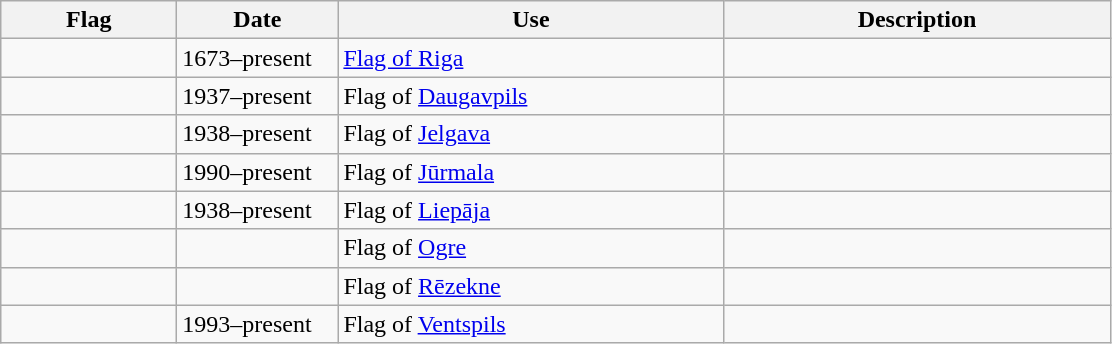<table class="wikitable">
<tr>
<th width="110">Flag</th>
<th width="100">Date</th>
<th width="250">Use</th>
<th width="250">Description</th>
</tr>
<tr>
<td></td>
<td>1673–present</td>
<td><a href='#'>Flag of Riga</a></td>
<td></td>
</tr>
<tr>
<td></td>
<td>1937–present</td>
<td>Flag of <a href='#'>Daugavpils</a></td>
<td></td>
</tr>
<tr>
<td></td>
<td>1938–present</td>
<td>Flag of <a href='#'>Jelgava</a></td>
<td></td>
</tr>
<tr>
<td></td>
<td>1990–present</td>
<td>Flag of <a href='#'>Jūrmala</a></td>
<td></td>
</tr>
<tr>
<td></td>
<td>1938–present</td>
<td>Flag of <a href='#'>Liepāja</a></td>
<td></td>
</tr>
<tr>
<td></td>
<td></td>
<td>Flag of <a href='#'>Ogre</a></td>
<td></td>
</tr>
<tr>
<td></td>
<td></td>
<td>Flag of <a href='#'>Rēzekne</a></td>
<td></td>
</tr>
<tr>
<td></td>
<td>1993–present</td>
<td>Flag of <a href='#'>Ventspils</a></td>
<td></td>
</tr>
</table>
